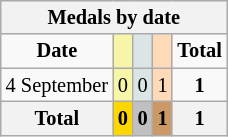<table class="wikitable" style="font-size:85%">
<tr bgcolor="#efefef">
<th colspan=6>Medals by date</th>
</tr>
<tr align=center>
<td><strong>Date</strong></td>
<td bgcolor=#f7f6a8></td>
<td bgcolor=#dce5e5></td>
<td bgcolor=#ffdab9></td>
<td><strong>Total</strong></td>
</tr>
<tr align=center>
<td>4 September</td>
<td style="background:#F7F6A8;">0</td>
<td style="background:#DCE5E5;">0</td>
<td style="background:#FFDAB9;">1</td>
<td><strong>1</strong></td>
</tr>
<tr align=center>
<th><strong>Total</strong></th>
<th style="background:gold;"><strong>0</strong></th>
<th style="background:silver;"><strong>0</strong></th>
<th style="background:#c96;"><strong>1</strong></th>
<th>1</th>
</tr>
</table>
